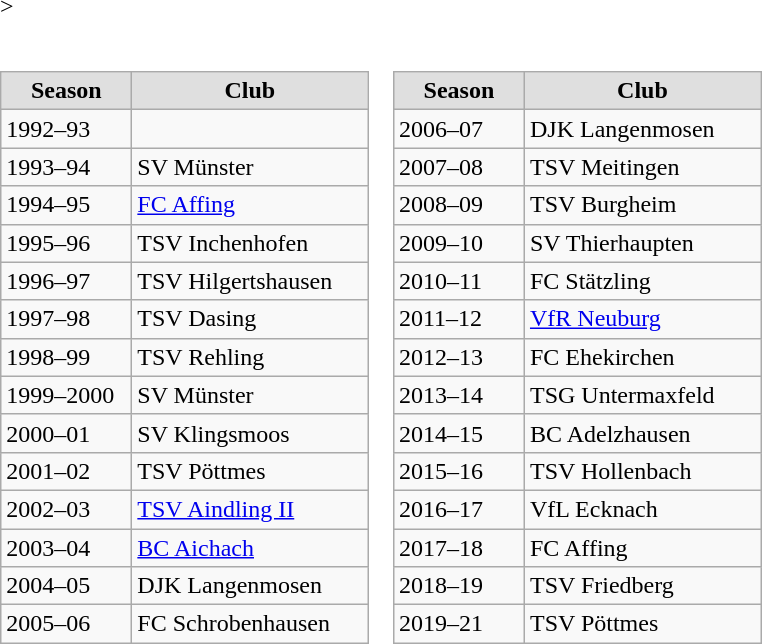<table border=0 cellpadding=0 cellspacing=0>>
<tr>
<td><br><table class="wikitable">
<tr align="center" bgcolor="#dfdfdf">
<td width="80"><strong>Season</strong></td>
<td width="150"><strong>Club</strong></td>
</tr>
<tr>
<td>1992–93</td>
<td></td>
</tr>
<tr>
<td>1993–94</td>
<td>SV Münster</td>
</tr>
<tr>
<td>1994–95</td>
<td><a href='#'>FC Affing</a></td>
</tr>
<tr>
<td>1995–96</td>
<td>TSV Inchenhofen</td>
</tr>
<tr>
<td>1996–97</td>
<td>TSV Hilgertshausen</td>
</tr>
<tr>
<td>1997–98</td>
<td>TSV Dasing</td>
</tr>
<tr>
<td>1998–99</td>
<td>TSV Rehling</td>
</tr>
<tr>
<td>1999–2000</td>
<td>SV Münster</td>
</tr>
<tr>
<td>2000–01</td>
<td>SV Klingsmoos</td>
</tr>
<tr>
<td>2001–02</td>
<td>TSV Pöttmes</td>
</tr>
<tr>
<td>2002–03</td>
<td><a href='#'>TSV Aindling II</a></td>
</tr>
<tr>
<td>2003–04</td>
<td><a href='#'>BC Aichach</a></td>
</tr>
<tr>
<td>2004–05</td>
<td>DJK Langenmosen</td>
</tr>
<tr>
<td>2005–06</td>
<td>FC Schrobenhausen</td>
</tr>
</table>
</td>
<td><br><table class="wikitable">
<tr align="center" bgcolor="#dfdfdf">
<td width="80"><strong>Season</strong></td>
<td width="150"><strong>Club</strong></td>
</tr>
<tr>
<td>2006–07</td>
<td>DJK Langenmosen</td>
</tr>
<tr>
<td>2007–08</td>
<td>TSV Meitingen</td>
</tr>
<tr>
<td>2008–09</td>
<td>TSV Burgheim</td>
</tr>
<tr>
<td>2009–10</td>
<td>SV Thierhaupten</td>
</tr>
<tr>
<td>2010–11</td>
<td>FC Stätzling</td>
</tr>
<tr>
<td>2011–12</td>
<td><a href='#'>VfR Neuburg</a></td>
</tr>
<tr>
<td>2012–13</td>
<td>FC Ehekirchen</td>
</tr>
<tr>
<td>2013–14</td>
<td>TSG Untermaxfeld</td>
</tr>
<tr>
<td>2014–15</td>
<td>BC Adelzhausen</td>
</tr>
<tr>
<td>2015–16</td>
<td>TSV Hollenbach</td>
</tr>
<tr>
<td>2016–17</td>
<td>VfL Ecknach</td>
</tr>
<tr>
<td>2017–18</td>
<td>FC Affing</td>
</tr>
<tr>
<td>2018–19</td>
<td>TSV Friedberg</td>
</tr>
<tr>
<td>2019–21</td>
<td>TSV Pöttmes</td>
</tr>
</table>
</td>
</tr>
</table>
